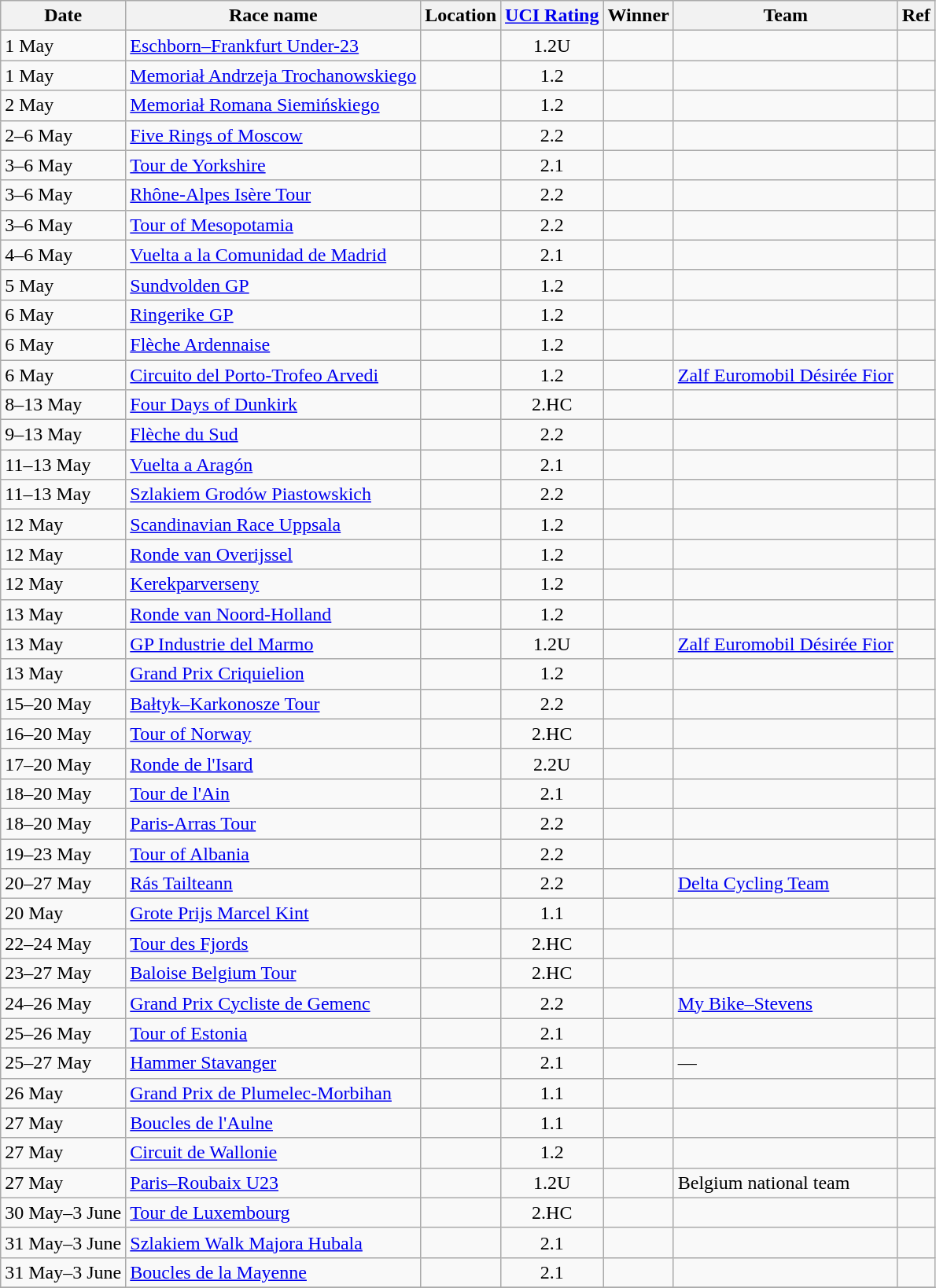<table class="wikitable sortable">
<tr>
<th>Date</th>
<th>Race name</th>
<th>Location</th>
<th><a href='#'>UCI Rating</a></th>
<th>Winner</th>
<th>Team</th>
<th>Ref</th>
</tr>
<tr>
<td>1 May</td>
<td><a href='#'>Eschborn–Frankfurt Under-23</a></td>
<td></td>
<td align=center>1.2U</td>
<td></td>
<td></td>
<td align=center></td>
</tr>
<tr>
<td>1 May</td>
<td><a href='#'>Memoriał Andrzeja Trochanowskiego</a></td>
<td></td>
<td align=center>1.2</td>
<td></td>
<td></td>
<td align=center></td>
</tr>
<tr>
<td>2 May</td>
<td><a href='#'>Memoriał Romana Siemińskiego</a></td>
<td></td>
<td align=center>1.2</td>
<td></td>
<td></td>
<td align=center></td>
</tr>
<tr>
<td>2–6 May</td>
<td><a href='#'>Five Rings of Moscow</a></td>
<td></td>
<td align=center>2.2</td>
<td></td>
<td></td>
<td align=center></td>
</tr>
<tr>
<td>3–6 May</td>
<td><a href='#'>Tour de Yorkshire</a></td>
<td></td>
<td align=center>2.1</td>
<td></td>
<td></td>
<td align=center></td>
</tr>
<tr>
<td>3–6 May</td>
<td><a href='#'>Rhône-Alpes Isère Tour</a></td>
<td></td>
<td align=center>2.2</td>
<td></td>
<td></td>
<td align=center></td>
</tr>
<tr>
<td>3–6 May</td>
<td><a href='#'>Tour of Mesopotamia</a></td>
<td></td>
<td align=center>2.2</td>
<td></td>
<td></td>
<td align=center></td>
</tr>
<tr>
<td>4–6 May</td>
<td><a href='#'>Vuelta a la Comunidad de Madrid</a></td>
<td></td>
<td align=center>2.1</td>
<td></td>
<td></td>
<td align=center></td>
</tr>
<tr>
<td>5 May</td>
<td><a href='#'>Sundvolden GP</a></td>
<td></td>
<td align=center>1.2</td>
<td></td>
<td></td>
<td align=center></td>
</tr>
<tr>
<td>6 May</td>
<td><a href='#'>Ringerike GP</a></td>
<td></td>
<td align=center>1.2</td>
<td></td>
<td></td>
<td align=center></td>
</tr>
<tr>
<td>6 May</td>
<td><a href='#'>Flèche Ardennaise</a></td>
<td></td>
<td align=center>1.2</td>
<td></td>
<td></td>
<td align=center></td>
</tr>
<tr>
<td>6 May</td>
<td><a href='#'>Circuito del Porto-Trofeo Arvedi</a></td>
<td></td>
<td align=center>1.2</td>
<td></td>
<td><a href='#'>Zalf Euromobil Désirée Fior</a></td>
<td align=center></td>
</tr>
<tr>
<td>8–13 May</td>
<td><a href='#'>Four Days of Dunkirk</a></td>
<td></td>
<td align=center>2.HC</td>
<td></td>
<td></td>
<td align=center></td>
</tr>
<tr>
<td>9–13 May</td>
<td><a href='#'>Flèche du Sud</a></td>
<td></td>
<td align=center>2.2</td>
<td></td>
<td></td>
<td align=center></td>
</tr>
<tr>
<td>11–13 May</td>
<td><a href='#'>Vuelta a Aragón</a></td>
<td></td>
<td align=center>2.1</td>
<td></td>
<td></td>
<td align=center></td>
</tr>
<tr>
<td>11–13 May</td>
<td><a href='#'>Szlakiem Grodów Piastowskich</a></td>
<td></td>
<td align=center>2.2</td>
<td></td>
<td></td>
<td align=center></td>
</tr>
<tr>
<td>12 May</td>
<td><a href='#'>Scandinavian Race Uppsala</a></td>
<td></td>
<td align=center>1.2</td>
<td></td>
<td></td>
<td align=center></td>
</tr>
<tr>
<td>12 May</td>
<td><a href='#'>Ronde van Overijssel</a></td>
<td></td>
<td align=center>1.2</td>
<td></td>
<td></td>
<td align=center></td>
</tr>
<tr>
<td>12 May</td>
<td><a href='#'>Kerekparverseny</a></td>
<td></td>
<td align=center>1.2</td>
<td></td>
<td></td>
<td align=center></td>
</tr>
<tr>
<td>13 May</td>
<td><a href='#'>Ronde van Noord-Holland</a></td>
<td></td>
<td align=center>1.2</td>
<td></td>
<td></td>
<td align=center></td>
</tr>
<tr>
<td>13 May</td>
<td><a href='#'>GP Industrie del Marmo</a></td>
<td></td>
<td align=center>1.2U</td>
<td></td>
<td><a href='#'>Zalf Euromobil Désirée Fior</a></td>
<td align=center></td>
</tr>
<tr>
<td>13 May</td>
<td><a href='#'>Grand Prix Criquielion</a></td>
<td></td>
<td align=center>1.2</td>
<td></td>
<td></td>
<td align=center></td>
</tr>
<tr>
<td>15–20 May</td>
<td><a href='#'>Bałtyk–Karkonosze Tour</a></td>
<td></td>
<td align=center>2.2</td>
<td></td>
<td></td>
<td align=center></td>
</tr>
<tr>
<td>16–20 May</td>
<td><a href='#'>Tour of Norway</a></td>
<td></td>
<td align=center>2.HC</td>
<td></td>
<td></td>
<td align=center></td>
</tr>
<tr>
<td>17–20 May</td>
<td><a href='#'>Ronde de l'Isard</a></td>
<td></td>
<td align=center>2.2U</td>
<td></td>
<td></td>
<td align=center></td>
</tr>
<tr>
<td>18–20 May</td>
<td><a href='#'>Tour de l'Ain</a></td>
<td></td>
<td align=center>2.1</td>
<td></td>
<td></td>
<td align=center></td>
</tr>
<tr>
<td>18–20 May</td>
<td><a href='#'>Paris-Arras Tour</a></td>
<td></td>
<td align=center>2.2</td>
<td></td>
<td></td>
<td align=center></td>
</tr>
<tr>
<td>19–23 May</td>
<td><a href='#'>Tour of Albania</a></td>
<td></td>
<td align=center>2.2</td>
<td></td>
<td></td>
<td align=center></td>
</tr>
<tr>
<td>20–27 May</td>
<td><a href='#'>Rás Tailteann</a></td>
<td></td>
<td align=center>2.2</td>
<td></td>
<td><a href='#'>Delta Cycling Team</a></td>
<td align="center"></td>
</tr>
<tr>
<td>20 May</td>
<td><a href='#'>Grote Prijs Marcel Kint</a></td>
<td></td>
<td align=center>1.1</td>
<td></td>
<td></td>
<td align=center></td>
</tr>
<tr>
<td>22–24 May</td>
<td><a href='#'>Tour des Fjords</a></td>
<td></td>
<td align=center>2.HC</td>
<td></td>
<td></td>
<td align="center"></td>
</tr>
<tr>
<td>23–27 May</td>
<td><a href='#'>Baloise Belgium Tour</a></td>
<td></td>
<td align=center>2.HC</td>
<td></td>
<td></td>
<td align="center"></td>
</tr>
<tr>
<td>24–26 May</td>
<td><a href='#'>Grand Prix Cycliste de Gemenc</a></td>
<td></td>
<td align=center>2.2</td>
<td></td>
<td><a href='#'>My Bike–Stevens</a></td>
<td align="center"></td>
</tr>
<tr>
<td>25–26 May</td>
<td><a href='#'>Tour of Estonia</a></td>
<td></td>
<td align=center>2.1</td>
<td></td>
<td></td>
<td align="center"></td>
</tr>
<tr>
<td>25–27 May</td>
<td><a href='#'>Hammer Stavanger</a></td>
<td></td>
<td align=center>2.1</td>
<td></td>
<td>—</td>
<td align="center"></td>
</tr>
<tr>
<td>26 May</td>
<td><a href='#'>Grand Prix de Plumelec-Morbihan</a></td>
<td></td>
<td align=center>1.1</td>
<td></td>
<td></td>
<td align="center"></td>
</tr>
<tr>
<td>27 May</td>
<td><a href='#'>Boucles de l'Aulne</a></td>
<td></td>
<td align=center>1.1</td>
<td></td>
<td></td>
<td align="center"></td>
</tr>
<tr>
<td>27 May</td>
<td><a href='#'>Circuit de Wallonie</a></td>
<td></td>
<td align=center>1.2</td>
<td></td>
<td></td>
<td align="center"></td>
</tr>
<tr>
<td>27 May</td>
<td><a href='#'>Paris–Roubaix U23</a></td>
<td></td>
<td align=center>1.2U</td>
<td></td>
<td>Belgium national team</td>
<td align="center"></td>
</tr>
<tr>
<td>30 May–3 June</td>
<td><a href='#'>Tour de Luxembourg</a></td>
<td></td>
<td align=center>2.HC</td>
<td></td>
<td></td>
<td align="center"></td>
</tr>
<tr>
<td>31 May–3 June</td>
<td><a href='#'>Szlakiem Walk Majora Hubala</a></td>
<td></td>
<td align=center>2.1</td>
<td></td>
<td></td>
<td align="center"></td>
</tr>
<tr>
<td>31 May–3 June</td>
<td><a href='#'>Boucles de la Mayenne</a></td>
<td></td>
<td align=center>2.1</td>
<td></td>
<td></td>
<td align="center"></td>
</tr>
<tr>
</tr>
</table>
